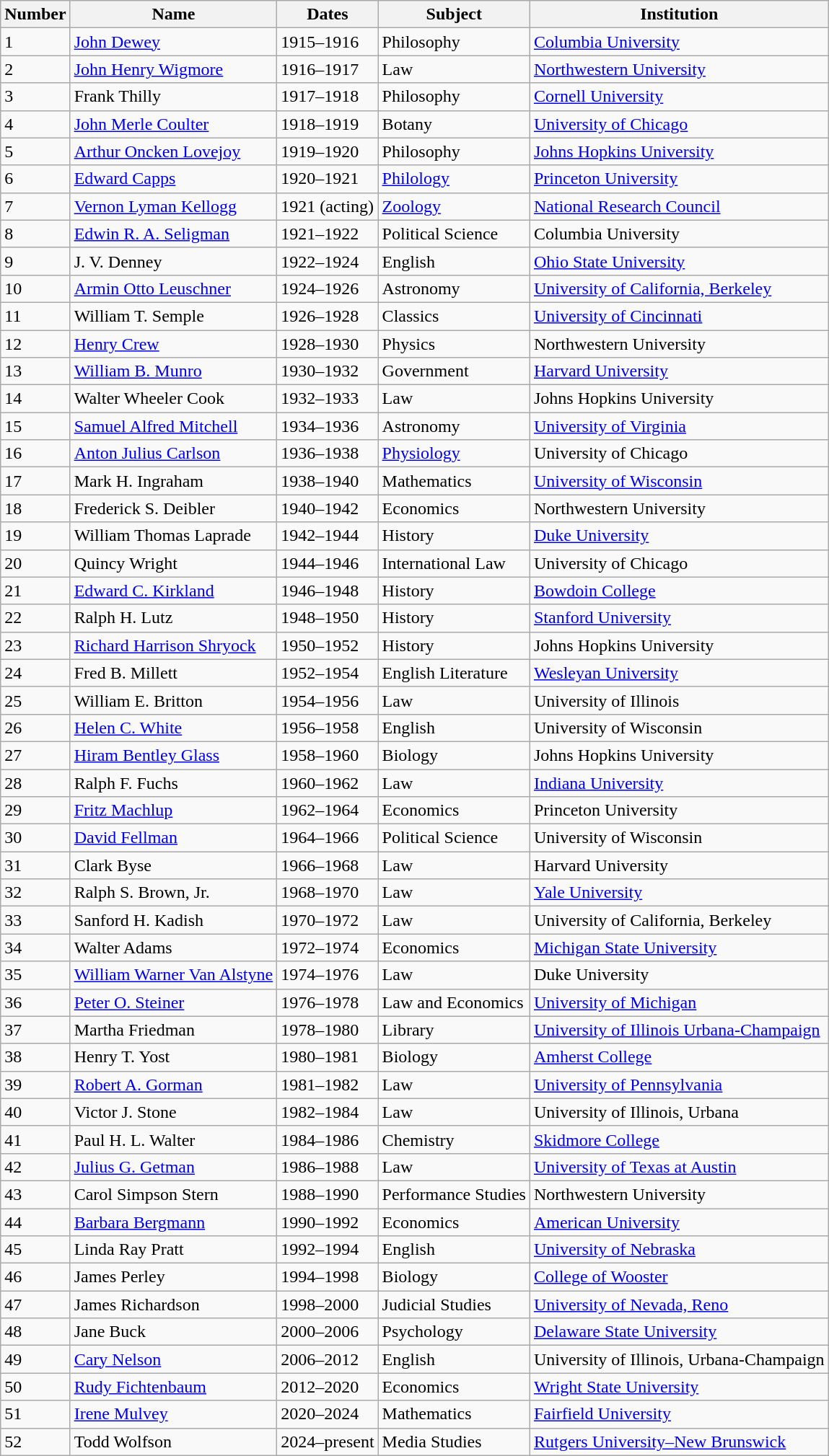<table class="wikitable">
<tr>
<th>Number</th>
<th>Name</th>
<th>Dates</th>
<th>Subject</th>
<th>Institution</th>
</tr>
<tr>
<td>1</td>
<td><a href='#'>John Dewey</a></td>
<td>1915–1916</td>
<td>Philosophy</td>
<td><a href='#'>Columbia University</a></td>
</tr>
<tr>
<td>2</td>
<td><a href='#'>John Henry Wigmore</a></td>
<td>1916–1917</td>
<td>Law</td>
<td><a href='#'>Northwestern University</a></td>
</tr>
<tr>
<td>3</td>
<td>Frank Thilly</td>
<td>1917–1918</td>
<td>Philosophy</td>
<td><a href='#'>Cornell University</a></td>
</tr>
<tr>
<td>4</td>
<td><a href='#'>John Merle Coulter</a></td>
<td>1918–1919</td>
<td>Botany</td>
<td><a href='#'>University of Chicago</a></td>
</tr>
<tr>
<td>5</td>
<td><a href='#'>Arthur Oncken Lovejoy</a></td>
<td>1919–1920</td>
<td>Philosophy</td>
<td><a href='#'>Johns Hopkins University</a></td>
</tr>
<tr>
<td>6</td>
<td><a href='#'>Edward Capps</a></td>
<td>1920–1921</td>
<td><a href='#'>Philology</a></td>
<td><a href='#'>Princeton University</a></td>
</tr>
<tr>
<td>7</td>
<td><a href='#'>Vernon Lyman Kellogg</a></td>
<td>1921 (acting)</td>
<td><a href='#'>Zoology</a></td>
<td><a href='#'>National Research Council</a></td>
</tr>
<tr>
<td>8</td>
<td><a href='#'>Edwin R. A. Seligman</a></td>
<td>1921–1922</td>
<td>Political Science</td>
<td>Columbia University</td>
</tr>
<tr>
<td>9</td>
<td>J. V. Denney</td>
<td>1922–1924</td>
<td>English</td>
<td><a href='#'>Ohio State University</a></td>
</tr>
<tr>
<td>10</td>
<td><a href='#'>Armin Otto Leuschner</a></td>
<td>1924–1926</td>
<td>Astronomy</td>
<td><a href='#'>University of California, Berkeley</a></td>
</tr>
<tr>
<td>11</td>
<td>William T. Semple</td>
<td>1926–1928</td>
<td>Classics</td>
<td><a href='#'>University of Cincinnati</a></td>
</tr>
<tr>
<td>12</td>
<td><a href='#'>Henry Crew</a></td>
<td>1928–1930</td>
<td>Physics</td>
<td>Northwestern University</td>
</tr>
<tr>
<td>13</td>
<td><a href='#'>William B. Munro</a></td>
<td>1930–1932</td>
<td>Government</td>
<td><a href='#'>Harvard University</a></td>
</tr>
<tr>
<td>14</td>
<td>Walter Wheeler Cook</td>
<td>1932–1933</td>
<td>Law</td>
<td>Johns Hopkins University</td>
</tr>
<tr>
<td>15</td>
<td><a href='#'>Samuel Alfred Mitchell</a></td>
<td>1934–1936</td>
<td>Astronomy</td>
<td><a href='#'>University of Virginia</a></td>
</tr>
<tr>
<td>16</td>
<td><a href='#'>Anton Julius Carlson</a></td>
<td>1936–1938</td>
<td><a href='#'>Physiology</a></td>
<td>University of Chicago</td>
</tr>
<tr>
<td>17</td>
<td>Mark H. Ingraham</td>
<td>1938–1940</td>
<td>Mathematics</td>
<td><a href='#'>University of Wisconsin</a></td>
</tr>
<tr>
<td>18</td>
<td>Frederick S. Deibler</td>
<td>1940–1942</td>
<td>Economics</td>
<td>Northwestern University</td>
</tr>
<tr>
<td>19</td>
<td>William Thomas Laprade</td>
<td>1942–1944</td>
<td>History</td>
<td><a href='#'>Duke University</a></td>
</tr>
<tr>
<td>20</td>
<td>Quincy Wright</td>
<td>1944–1946</td>
<td>International Law</td>
<td>University of Chicago</td>
</tr>
<tr>
<td>21</td>
<td><a href='#'>Edward C. Kirkland</a></td>
<td>1946–1948</td>
<td>History</td>
<td><a href='#'>Bowdoin College</a></td>
</tr>
<tr>
<td>22</td>
<td>Ralph H. Lutz</td>
<td>1948–1950</td>
<td>History</td>
<td><a href='#'>Stanford University</a></td>
</tr>
<tr>
<td>23</td>
<td><a href='#'>Richard Harrison Shryock</a></td>
<td>1950–1952</td>
<td>History</td>
<td>Johns Hopkins University</td>
</tr>
<tr>
<td>24</td>
<td>Fred B. Millett</td>
<td>1952–1954</td>
<td>English Literature</td>
<td><a href='#'>Wesleyan University</a></td>
</tr>
<tr>
<td>25</td>
<td>William E. Britton</td>
<td>1954–1956</td>
<td>Law</td>
<td>University of Illinois</td>
</tr>
<tr>
<td>26</td>
<td><a href='#'>Helen C. White</a></td>
<td>1956–1958</td>
<td>English</td>
<td>University of Wisconsin</td>
</tr>
<tr>
<td>27</td>
<td><a href='#'>Hiram Bentley Glass</a></td>
<td>1958–1960</td>
<td>Biology</td>
<td>Johns Hopkins University</td>
</tr>
<tr>
<td>28</td>
<td>Ralph F. Fuchs</td>
<td>1960–1962</td>
<td>Law</td>
<td><a href='#'>Indiana University</a></td>
</tr>
<tr>
<td>29</td>
<td><a href='#'>Fritz Machlup</a></td>
<td>1962–1964</td>
<td>Economics</td>
<td>Princeton University</td>
</tr>
<tr>
<td>30</td>
<td><a href='#'>David Fellman</a></td>
<td>1964–1966</td>
<td>Political Science</td>
<td>University of Wisconsin</td>
</tr>
<tr>
<td>31</td>
<td>Clark Byse</td>
<td>1966–1968</td>
<td>Law</td>
<td>Harvard University</td>
</tr>
<tr>
<td>32</td>
<td>Ralph S. Brown, Jr.</td>
<td>1968–1970</td>
<td>Law</td>
<td><a href='#'>Yale University</a></td>
</tr>
<tr>
<td>33</td>
<td>Sanford H. Kadish</td>
<td>1970–1972</td>
<td>Law</td>
<td>University of California, Berkeley</td>
</tr>
<tr>
<td>34</td>
<td>Walter Adams</td>
<td>1972–1974</td>
<td>Economics</td>
<td><a href='#'>Michigan State University</a></td>
</tr>
<tr>
<td>35</td>
<td><a href='#'>William Warner Van Alstyne</a></td>
<td>1974–1976</td>
<td>Law</td>
<td>Duke University</td>
</tr>
<tr>
<td>36</td>
<td><a href='#'>Peter O. Steiner</a></td>
<td>1976–1978</td>
<td>Law and Economics</td>
<td><a href='#'>University of Michigan</a></td>
</tr>
<tr>
<td>37</td>
<td>Martha Friedman</td>
<td>1978–1980</td>
<td>Library</td>
<td><a href='#'>University of Illinois Urbana-Champaign</a></td>
</tr>
<tr>
<td>38</td>
<td>Henry T. Yost</td>
<td>1980–1981</td>
<td>Biology</td>
<td><a href='#'>Amherst College</a></td>
</tr>
<tr>
<td>39</td>
<td><a href='#'>Robert A. Gorman</a></td>
<td>1981–1982</td>
<td>Law</td>
<td><a href='#'>University of Pennsylvania</a></td>
</tr>
<tr>
<td>40</td>
<td>Victor J. Stone</td>
<td>1982–1984</td>
<td>Law</td>
<td>University of Illinois, Urbana</td>
</tr>
<tr>
<td>41</td>
<td>Paul H. L. Walter</td>
<td>1984–1986</td>
<td>Chemistry</td>
<td><a href='#'>Skidmore College</a></td>
</tr>
<tr>
<td>42</td>
<td><a href='#'>Julius G. Getman</a></td>
<td>1986–1988</td>
<td>Law</td>
<td><a href='#'>University of Texas at Austin</a></td>
</tr>
<tr>
<td>43</td>
<td>Carol Simpson Stern</td>
<td>1988–1990</td>
<td>Performance Studies</td>
<td>Northwestern University</td>
</tr>
<tr>
<td>44</td>
<td><a href='#'>Barbara Bergmann</a></td>
<td>1990–1992</td>
<td>Economics</td>
<td><a href='#'>American University</a></td>
</tr>
<tr>
<td>45</td>
<td>Linda Ray Pratt</td>
<td>1992–1994</td>
<td>English</td>
<td><a href='#'>University of Nebraska</a></td>
</tr>
<tr>
<td>46</td>
<td>James Perley</td>
<td>1994–1998</td>
<td>Biology</td>
<td><a href='#'>College of Wooster</a></td>
</tr>
<tr>
<td>47</td>
<td>James Richardson</td>
<td>1998–2000</td>
<td>Judicial Studies</td>
<td><a href='#'>University of Nevada, Reno</a></td>
</tr>
<tr>
<td>48</td>
<td>Jane Buck</td>
<td>2000–2006</td>
<td>Psychology</td>
<td><a href='#'>Delaware State University</a></td>
</tr>
<tr>
<td>49</td>
<td><a href='#'>Cary Nelson</a></td>
<td>2006–2012</td>
<td>English</td>
<td>University of Illinois, Urbana-Champaign</td>
</tr>
<tr>
<td>50</td>
<td><a href='#'>Rudy Fichtenbaum</a></td>
<td>2012–2020</td>
<td>Economics</td>
<td><a href='#'>Wright State University</a></td>
</tr>
<tr>
<td>51</td>
<td><a href='#'>Irene Mulvey</a></td>
<td>2020–2024</td>
<td>Mathematics</td>
<td><a href='#'>Fairfield University</a></td>
</tr>
<tr>
<td>52</td>
<td>Todd Wolfson</td>
<td>2024–present</td>
<td>Media Studies</td>
<td><a href='#'>Rutgers University–New Brunswick</a></td>
</tr>
</table>
